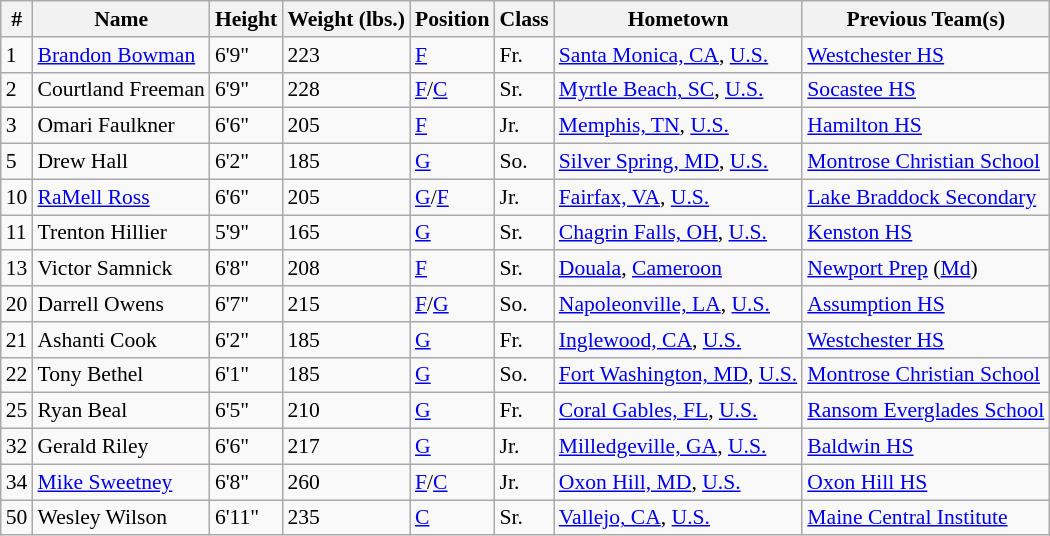<table class="wikitable" style="font-size: 90%">
<tr>
<th>#</th>
<th>Name</th>
<th>Height</th>
<th>Weight (lbs.)</th>
<th>Position</th>
<th>Class</th>
<th>Hometown</th>
<th>Previous Team(s)</th>
</tr>
<tr>
<td>1</td>
<td><a href='#'>Brandon Bowman</a></td>
<td>6'9"</td>
<td>223</td>
<td><a href='#'>F</a></td>
<td>Fr.</td>
<td><a href='#'>Santa Monica, CA</a>, <a href='#'>U.S.</a></td>
<td><a href='#'>Westchester HS</a></td>
</tr>
<tr>
<td>2</td>
<td>Courtland Freeman</td>
<td>6'9"</td>
<td>228</td>
<td><a href='#'>F</a>/<a href='#'>C</a></td>
<td>Sr.</td>
<td><a href='#'>Myrtle Beach, SC</a>, <a href='#'>U.S.</a></td>
<td><a href='#'>Socastee HS</a></td>
</tr>
<tr>
<td>3</td>
<td>Omari Faulkner</td>
<td>6'6"</td>
<td>205</td>
<td><a href='#'>F</a></td>
<td>Jr.</td>
<td><a href='#'>Memphis, TN</a>, <a href='#'>U.S.</a></td>
<td><a href='#'>Hamilton HS</a></td>
</tr>
<tr>
<td>5</td>
<td>Drew Hall</td>
<td>6'2"</td>
<td>185</td>
<td><a href='#'>G</a></td>
<td>So.</td>
<td><a href='#'>Silver Spring, MD</a>, <a href='#'>U.S.</a></td>
<td><a href='#'>Montrose Christian School</a></td>
</tr>
<tr>
<td>10</td>
<td><a href='#'>RaMell Ross</a></td>
<td>6'6"</td>
<td>205</td>
<td><a href='#'>G</a>/<a href='#'>F</a></td>
<td>Jr.</td>
<td><a href='#'>Fairfax, VA</a>, <a href='#'>U.S.</a></td>
<td><a href='#'>Lake Braddock Secondary</a></td>
</tr>
<tr>
<td>11</td>
<td>Trenton Hillier</td>
<td>5'9"</td>
<td>165</td>
<td><a href='#'>G</a></td>
<td>Sr.</td>
<td><a href='#'>Chagrin Falls, OH</a>, <a href='#'>U.S.</a></td>
<td><a href='#'>Kenston HS</a></td>
</tr>
<tr>
<td>13</td>
<td>Victor Samnick</td>
<td>6'8"</td>
<td>208</td>
<td><a href='#'>F</a></td>
<td>Sr.</td>
<td><a href='#'>Douala</a>, <a href='#'>Cameroon</a></td>
<td><a href='#'>Newport Prep</a> (<a href='#'>Md</a>)</td>
</tr>
<tr>
<td>20</td>
<td>Darrell Owens</td>
<td>6'7"</td>
<td>215</td>
<td><a href='#'>F</a>/<a href='#'>G</a></td>
<td>So.</td>
<td><a href='#'>Napoleonville, LA</a>, <a href='#'>U.S.</a></td>
<td><a href='#'>Assumption HS</a></td>
</tr>
<tr>
<td>21</td>
<td>Ashanti Cook</td>
<td>6'2"</td>
<td>185</td>
<td><a href='#'>G</a></td>
<td>Fr.</td>
<td><a href='#'>Inglewood, CA</a>, <a href='#'>U.S.</a></td>
<td><a href='#'>Westchester HS</a></td>
</tr>
<tr>
<td>22</td>
<td>Tony Bethel</td>
<td>6'1"</td>
<td>185</td>
<td><a href='#'>G</a></td>
<td>So.</td>
<td><a href='#'>Fort Washington, MD</a>, <a href='#'>U.S.</a></td>
<td><a href='#'>Montrose Christian School</a></td>
</tr>
<tr>
<td>25</td>
<td>Ryan Beal</td>
<td>6'5"</td>
<td>210</td>
<td><a href='#'>G</a></td>
<td>Fr.</td>
<td><a href='#'>Coral Gables, FL</a>, <a href='#'>U.S.</a></td>
<td><a href='#'>Ransom Everglades School</a></td>
</tr>
<tr>
<td>32</td>
<td>Gerald Riley</td>
<td>6'6"</td>
<td>217</td>
<td><a href='#'>G</a></td>
<td>Jr.</td>
<td><a href='#'>Milledgeville, GA</a>, <a href='#'>U.S.</a></td>
<td><a href='#'>Baldwin HS</a></td>
</tr>
<tr>
<td>34</td>
<td><a href='#'>Mike Sweetney</a></td>
<td>6'8"</td>
<td>260</td>
<td><a href='#'>F</a>/<a href='#'>C</a></td>
<td>Jr.</td>
<td><a href='#'>Oxon Hill, MD</a>, <a href='#'>U.S.</a></td>
<td><a href='#'>Oxon Hill HS</a></td>
</tr>
<tr>
<td>50</td>
<td>Wesley Wilson</td>
<td>6'11"</td>
<td>235</td>
<td><a href='#'>C</a></td>
<td>Sr.</td>
<td><a href='#'>Vallejo, CA</a>, <a href='#'>U.S.</a></td>
<td><a href='#'>Maine Central Institute</a></td>
</tr>
</table>
